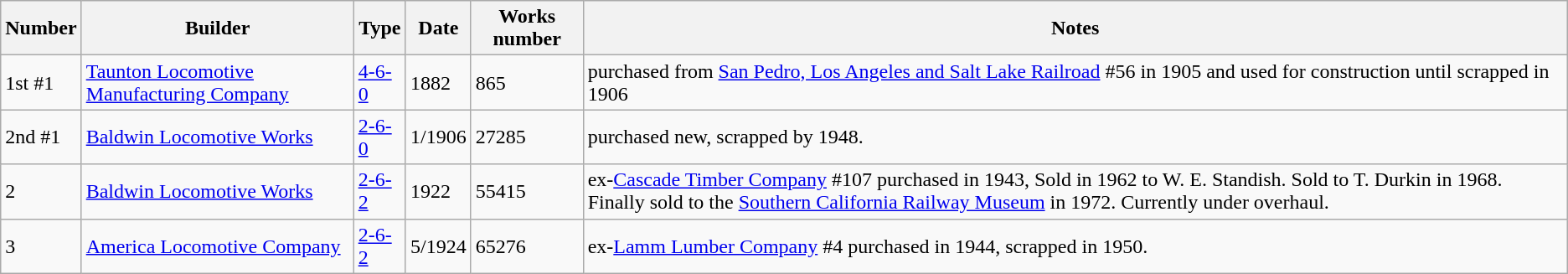<table class="wikitable">
<tr>
<th>Number</th>
<th>Builder</th>
<th>Type</th>
<th>Date</th>
<th>Works number</th>
<th>Notes</th>
</tr>
<tr>
<td>1st #1</td>
<td><a href='#'>Taunton Locomotive Manufacturing Company</a></td>
<td><a href='#'>4-6-0</a></td>
<td>1882</td>
<td>865</td>
<td>purchased from <a href='#'>San Pedro, Los Angeles and Salt Lake Railroad</a> #56 in 1905 and used for construction until scrapped in 1906</td>
</tr>
<tr>
<td>2nd #1</td>
<td><a href='#'>Baldwin Locomotive Works</a></td>
<td><a href='#'>2-6-0</a></td>
<td>1/1906</td>
<td>27285</td>
<td>purchased new, scrapped by 1948.</td>
</tr>
<tr>
<td>2</td>
<td><a href='#'>Baldwin Locomotive Works</a></td>
<td><a href='#'>2-6-2</a></td>
<td>1922</td>
<td>55415</td>
<td>ex-<a href='#'>Cascade Timber Company</a> #107 purchased in 1943, Sold in 1962 to W. E. Standish. Sold to T. Durkin in 1968. Finally sold to the <a href='#'>Southern California Railway Museum</a> in 1972. Currently under overhaul.</td>
</tr>
<tr>
<td>3</td>
<td><a href='#'>America Locomotive Company</a></td>
<td><a href='#'>2-6-2</a></td>
<td>5/1924</td>
<td>65276</td>
<td>ex-<a href='#'>Lamm Lumber Company</a> #4 purchased in 1944, scrapped in 1950.</td>
</tr>
</table>
